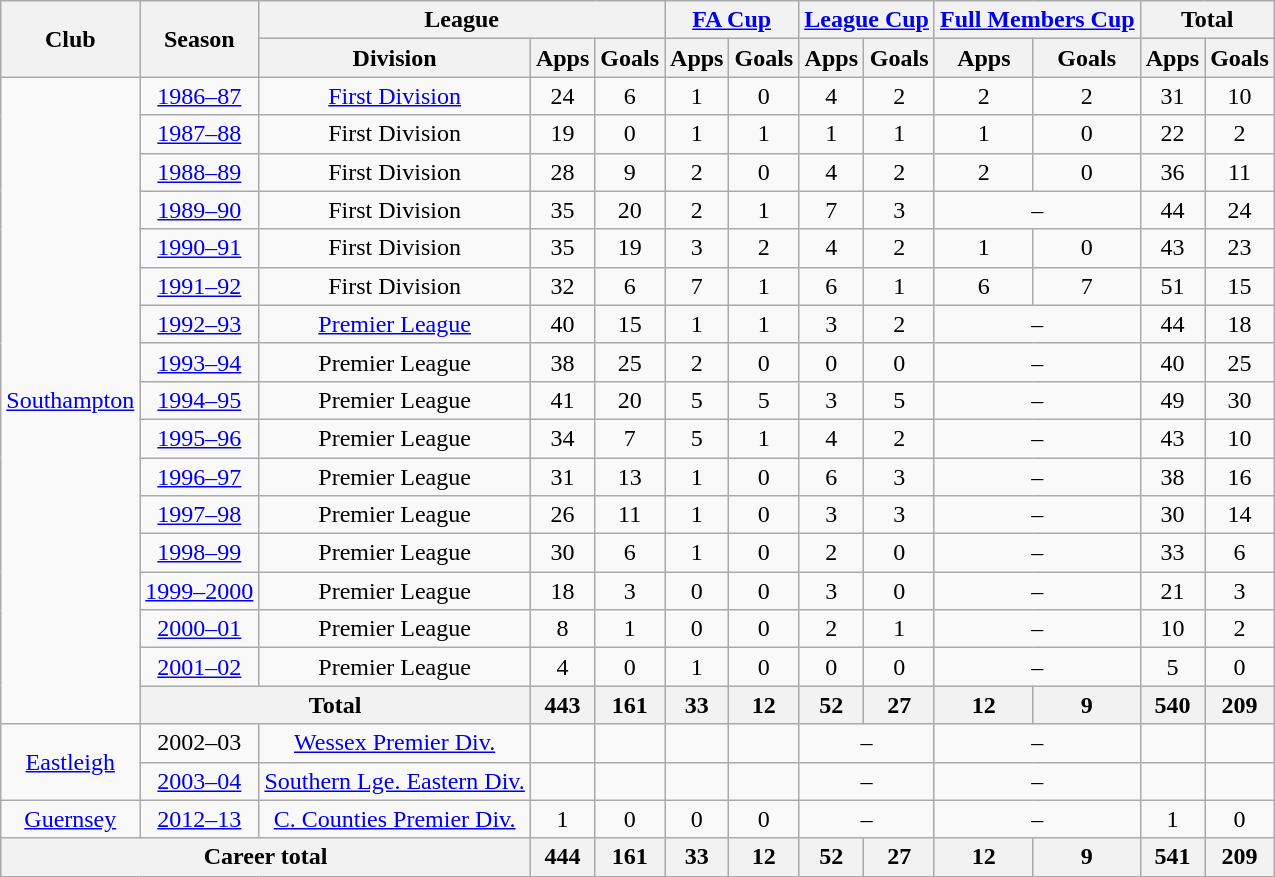<table class="wikitable" style="text-align:center">
<tr>
<th rowspan="2">Club</th>
<th rowspan="2">Season</th>
<th colspan="3">League</th>
<th colspan="2"><a href='#'>FA Cup</a></th>
<th colspan="2"><a href='#'>League Cup</a></th>
<th colspan="2"><a href='#'>Full Members Cup</a></th>
<th colspan="2">Total</th>
</tr>
<tr>
<th>Division</th>
<th>Apps</th>
<th>Goals</th>
<th>Apps</th>
<th>Goals</th>
<th>Apps</th>
<th>Goals</th>
<th>Apps</th>
<th>Goals</th>
<th>Apps</th>
<th>Goals</th>
</tr>
<tr>
<td rowspan="17"><a href='#'>Southampton</a></td>
<td><a href='#'>1986–87</a></td>
<td><a href='#'>First Division</a></td>
<td>24</td>
<td>6</td>
<td>1</td>
<td>0</td>
<td>4</td>
<td>2</td>
<td>2</td>
<td>2</td>
<td>31</td>
<td>10</td>
</tr>
<tr>
<td><a href='#'>1987–88</a></td>
<td>First Division</td>
<td>19</td>
<td>0</td>
<td>1</td>
<td>1</td>
<td>1</td>
<td>1</td>
<td>1</td>
<td>0</td>
<td>22</td>
<td>2</td>
</tr>
<tr>
<td><a href='#'>1988–89</a></td>
<td>First Division</td>
<td>28</td>
<td>9</td>
<td>2</td>
<td>0</td>
<td>4</td>
<td>2</td>
<td>2</td>
<td>0</td>
<td>36</td>
<td>11</td>
</tr>
<tr>
<td><a href='#'>1989–90</a></td>
<td>First Division</td>
<td>35</td>
<td>20</td>
<td>2</td>
<td>1</td>
<td>7</td>
<td>3</td>
<td colspan="2">–</td>
<td>44</td>
<td>24</td>
</tr>
<tr>
<td><a href='#'>1990–91</a></td>
<td>First Division</td>
<td>35</td>
<td>19</td>
<td>3</td>
<td>2</td>
<td>4</td>
<td>2</td>
<td>1</td>
<td>0</td>
<td>43</td>
<td>23</td>
</tr>
<tr>
<td><a href='#'>1991–92</a></td>
<td>First Division</td>
<td>32</td>
<td>6</td>
<td>7</td>
<td>1</td>
<td>6</td>
<td>1</td>
<td>6</td>
<td>7</td>
<td>51</td>
<td>15</td>
</tr>
<tr>
<td><a href='#'>1992–93</a></td>
<td><a href='#'>Premier League</a></td>
<td>40</td>
<td>15</td>
<td>1</td>
<td>1</td>
<td>3</td>
<td>2</td>
<td colspan="2">–</td>
<td>44</td>
<td>18</td>
</tr>
<tr>
<td><a href='#'>1993–94</a></td>
<td>Premier League</td>
<td>38</td>
<td>25</td>
<td>2</td>
<td>0</td>
<td>0</td>
<td>0</td>
<td colspan="2">–</td>
<td>40</td>
<td>25</td>
</tr>
<tr>
<td><a href='#'>1994–95</a></td>
<td>Premier League</td>
<td>41</td>
<td>20</td>
<td>5</td>
<td>5</td>
<td>3</td>
<td>5</td>
<td colspan="2">–</td>
<td>49</td>
<td>30</td>
</tr>
<tr>
<td><a href='#'>1995–96</a></td>
<td>Premier League</td>
<td>34</td>
<td>7</td>
<td>5</td>
<td>1</td>
<td>4</td>
<td>2</td>
<td colspan="2">–</td>
<td>43</td>
<td>10</td>
</tr>
<tr>
<td><a href='#'>1996–97</a></td>
<td>Premier League</td>
<td>31</td>
<td>13</td>
<td>1</td>
<td>0</td>
<td>6</td>
<td>3</td>
<td colspan="2">–</td>
<td>38</td>
<td>16</td>
</tr>
<tr>
<td><a href='#'>1997–98</a></td>
<td>Premier League</td>
<td>26</td>
<td>11</td>
<td>1</td>
<td>0</td>
<td>3</td>
<td>3</td>
<td colspan="2">–</td>
<td>30</td>
<td>14</td>
</tr>
<tr>
<td><a href='#'>1998–99</a></td>
<td>Premier League</td>
<td>30</td>
<td>6</td>
<td>1</td>
<td>0</td>
<td>2</td>
<td>0</td>
<td colspan="2">–</td>
<td>33</td>
<td>6</td>
</tr>
<tr>
<td><a href='#'>1999–2000</a></td>
<td>Premier League</td>
<td>18</td>
<td>3</td>
<td>0</td>
<td>0</td>
<td>3</td>
<td>0</td>
<td colspan="2">–</td>
<td>21</td>
<td>3</td>
</tr>
<tr>
<td><a href='#'>2000–01</a></td>
<td>Premier League</td>
<td>8</td>
<td>1</td>
<td>0</td>
<td>0</td>
<td>2</td>
<td>1</td>
<td colspan="2">–</td>
<td>10</td>
<td>2</td>
</tr>
<tr>
<td><a href='#'>2001–02</a></td>
<td>Premier League</td>
<td>4</td>
<td>0</td>
<td>1</td>
<td>0</td>
<td>0</td>
<td>0</td>
<td colspan="2">–</td>
<td>5</td>
<td>0</td>
</tr>
<tr>
<th colspan="2">Total</th>
<th>443</th>
<th>161</th>
<th>33</th>
<th>12</th>
<th>52</th>
<th>27</th>
<th>12</th>
<th>9</th>
<th>540</th>
<th>209</th>
</tr>
<tr>
<td rowspan="2"><a href='#'>Eastleigh</a></td>
<td>2002–03</td>
<td><a href='#'>Wessex Premier Div.</a></td>
<td></td>
<td></td>
<td></td>
<td></td>
<td colspan="2">–</td>
<td colspan="2">–</td>
<td></td>
<td></td>
</tr>
<tr>
<td><a href='#'>2003–04</a></td>
<td><a href='#'>Southern Lge. Eastern Div.</a></td>
<td></td>
<td></td>
<td></td>
<td></td>
<td colspan="2">–</td>
<td colspan="2">–</td>
<td></td>
<td></td>
</tr>
<tr>
<td><a href='#'>Guernsey</a></td>
<td><a href='#'>2012–13</a></td>
<td><a href='#'>C. Counties Premier Div.</a></td>
<td>1</td>
<td>0</td>
<td>0</td>
<td>0</td>
<td colspan="2">–</td>
<td colspan="2">–</td>
<td>1</td>
<td>0</td>
</tr>
<tr>
<th colspan="3">Career total</th>
<th>444</th>
<th>161</th>
<th>33</th>
<th>12</th>
<th>52</th>
<th>27</th>
<th>12</th>
<th>9</th>
<th>541</th>
<th>209</th>
</tr>
</table>
